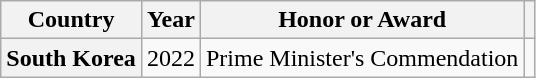<table class="wikitable plainrowheaders sortable" style="margin-right: 0;">
<tr>
<th scope="col">Country</th>
<th scope="col">Year</th>
<th scope="col">Honor or Award</th>
<th scope="col" class="unsortable"></th>
</tr>
<tr>
<th scope="row">South Korea</th>
<td style="text-align:center">2022</td>
<td>Prime Minister's Commendation</td>
<td style="text-align:center"></td>
</tr>
</table>
